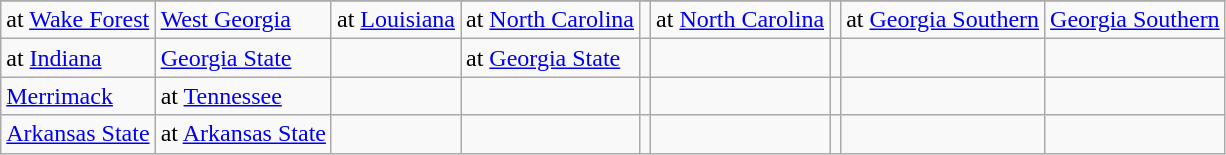<table class="wikitable">
<tr>
</tr>
<tr>
<td>at <a href='#'>Wake Forest</a></td>
<td><a href='#'>West Georgia</a></td>
<td>at <a href='#'>Louisiana</a></td>
<td>at <a href='#'>North Carolina</a></td>
<td></td>
<td>at <a href='#'>North Carolina</a></td>
<td></td>
<td>at <a href='#'>Georgia Southern</a></td>
<td><a href='#'>Georgia Southern</a></td>
</tr>
<tr>
<td>at <a href='#'>Indiana</a></td>
<td><a href='#'>Georgia State</a></td>
<td></td>
<td>at <a href='#'>Georgia State</a></td>
<td></td>
<td></td>
<td></td>
<td></td>
<td></td>
</tr>
<tr>
<td><a href='#'>Merrimack</a></td>
<td>at <a href='#'>Tennessee</a></td>
<td></td>
<td></td>
<td></td>
<td></td>
<td></td>
<td></td>
<td></td>
</tr>
<tr>
<td><a href='#'>Arkansas State</a></td>
<td>at <a href='#'>Arkansas State</a></td>
<td></td>
<td></td>
<td></td>
<td></td>
<td></td>
<td></td>
<td></td>
</tr>
</table>
